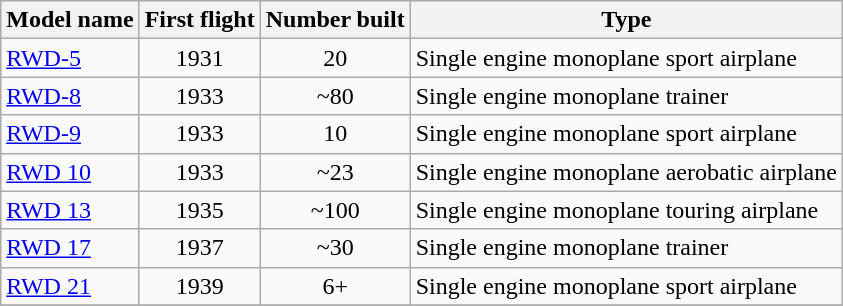<table class="wikitable sortable">
<tr>
<th>Model name</th>
<th>First flight</th>
<th>Number built</th>
<th>Type</th>
</tr>
<tr>
<td align=left><a href='#'>RWD-5</a></td>
<td align=center>1931</td>
<td align=center>20</td>
<td align=left>Single engine monoplane sport airplane</td>
</tr>
<tr>
<td align=left><a href='#'>RWD-8</a></td>
<td align=center>1933</td>
<td align=center>~80</td>
<td align=left>Single engine monoplane trainer</td>
</tr>
<tr>
<td align=left><a href='#'>RWD-9</a></td>
<td align=center>1933</td>
<td align=center>10</td>
<td align=left>Single engine monoplane sport airplane</td>
</tr>
<tr>
<td align=left><a href='#'>RWD 10</a></td>
<td align=center>1933</td>
<td align=center>~23</td>
<td align=left>Single engine monoplane aerobatic airplane</td>
</tr>
<tr>
<td align=left><a href='#'>RWD 13</a></td>
<td align=center>1935</td>
<td align=center>~100</td>
<td align=left>Single engine monoplane touring airplane</td>
</tr>
<tr>
<td align=left><a href='#'>RWD 17</a></td>
<td align=center>1937</td>
<td align=center>~30</td>
<td align=left>Single engine monoplane trainer</td>
</tr>
<tr>
<td align=left><a href='#'>RWD 21</a></td>
<td align=center>1939</td>
<td align=center>6+</td>
<td align=left>Single engine monoplane sport airplane</td>
</tr>
<tr>
</tr>
</table>
